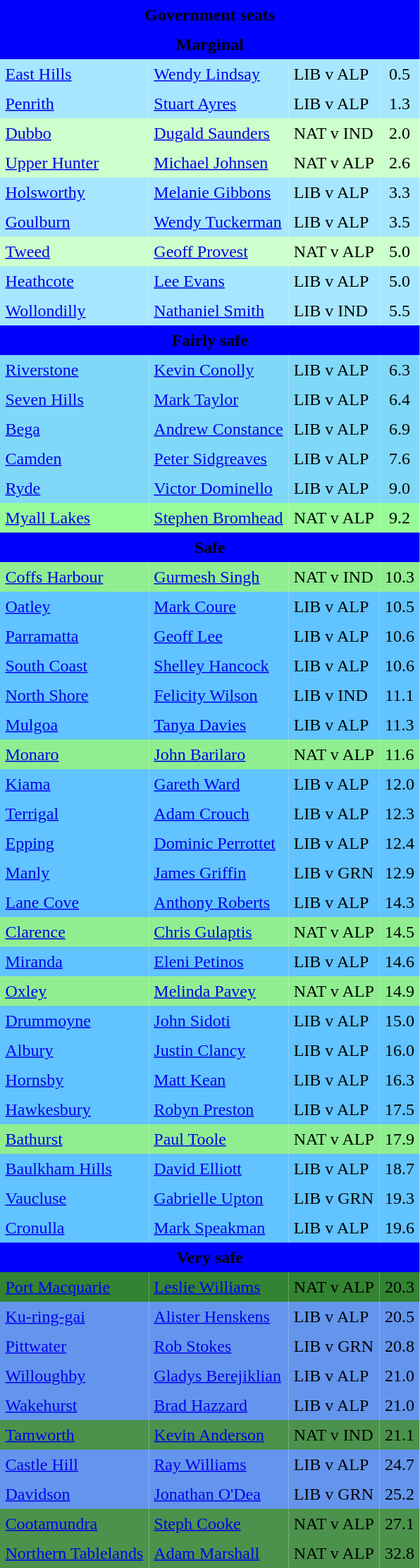<table class="toccolours" cellpadding="5" cellspacing="0" style="float:left; margin-right:.5em; margin-top:.4em; font-size:90 ppt">
<tr>
<td colspan="4"  style="text-align:center; background:blue;"><span><strong>Government seats</strong></span></td>
</tr>
<tr>
<td colspan="4"  style="text-align:center; background:blue;"><span><strong>Marginal</strong></span></td>
</tr>
<tr>
<td style="text-align:left; background:#a6e7ff;"><a href='#'>East Hills</a></td>
<td style="text-align:left; background:#a6e7ff;"><a href='#'>Wendy Lindsay</a></td>
<td style="text-align:left; background:#a6e7ff;">LIB v ALP</td>
<td style="text-align:center; background:#a6e7ff;">0.5</td>
</tr>
<tr>
<td style="text-align:left; background:#a6e7ff;"><a href='#'>Penrith</a></td>
<td style="text-align:left; background:#a6e7ff;"><a href='#'>Stuart Ayres</a></td>
<td style="text-align:left; background:#a6e7ff;">LIB v ALP</td>
<td style="text-align:center; background:#a6e7ff;">1.3</td>
</tr>
<tr>
<td style="text-align:left; background:#ccffcc;"><a href='#'>Dubbo</a></td>
<td style="text-align:left; background:#ccffcc;"><a href='#'>Dugald Saunders</a></td>
<td style="text-align:left; background:#ccffcc;">NAT v IND</td>
<td style="text-align:center; background:#ccffcc;">2.0</td>
</tr>
<tr>
<td style="text-align:left; background:#ccffcc;"><a href='#'>Upper Hunter</a></td>
<td style="text-align:left; background:#ccffcc;"><a href='#'>Michael Johnsen</a></td>
<td style="text-align:left; background:#ccffcc;">NAT v ALP</td>
<td style="text-align:center; background:#ccffcc;">2.6</td>
</tr>
<tr>
<td style="text-align:left; background:#a6e7ff;"><a href='#'>Holsworthy</a></td>
<td style="text-align:left; background:#a6e7ff;"><a href='#'>Melanie Gibbons</a></td>
<td style="text-align:left; background:#a6e7ff;">LIB v ALP</td>
<td style="text-align:center; background:#a6e7ff;">3.3</td>
</tr>
<tr>
<td style="text-align:left; background:#a6e7ff;"><a href='#'>Goulburn</a></td>
<td style="text-align:left; background:#a6e7ff;"><a href='#'>Wendy Tuckerman</a></td>
<td style="text-align:left; background:#a6e7ff;">LIB v ALP</td>
<td style="text-align:center; background:#a6e7ff;">3.5</td>
</tr>
<tr>
<td style="text-align:left; background:#ccffcc;"><a href='#'>Tweed</a></td>
<td style="text-align:left; background:#ccffcc;"><a href='#'>Geoff Provest</a></td>
<td style="text-align:left; background:#ccffcc;">NAT v ALP</td>
<td style="text-align:center; background:#ccffcc;">5.0</td>
</tr>
<tr>
<td style="text-align:left; background:#a6e7ff;"><a href='#'>Heathcote</a></td>
<td style="text-align:left; background:#a6e7ff;"><a href='#'>Lee Evans</a></td>
<td style="text-align:left; background:#a6e7ff;">LIB v ALP</td>
<td style="text-align:center; background:#a6e7ff;">5.0</td>
</tr>
<tr>
<td style="text-align:left; background:#a6e7ff;"><a href='#'>Wollondilly</a></td>
<td style="text-align:left; background:#a6e7ff;"><a href='#'>Nathaniel Smith</a></td>
<td style="text-align:left; background:#a6e7ff;">LIB v IND</td>
<td style="text-align:center; background:#a6e7ff;">5.5</td>
</tr>
<tr>
<td colspan="4"  style="text-align:center; background:blue;"><span><strong>Fairly safe</strong></span></td>
</tr>
<tr>
<td style="text-align:left; background:#80d8f9;"><a href='#'>Riverstone</a></td>
<td style="text-align:left; background:#80d8f9;"><a href='#'>Kevin Conolly</a></td>
<td style="text-align:left; background:#80d8f9;">LIB v ALP</td>
<td style="text-align:center; background:#80d8f9;">6.3</td>
</tr>
<tr>
<td style="text-align:left; background:#80d8f9;"><a href='#'>Seven Hills</a></td>
<td style="text-align:left; background:#80d8f9;"><a href='#'>Mark Taylor</a></td>
<td style="text-align:left; background:#80d8f9;">LIB v ALP</td>
<td style="text-align:center; background:#80d8f9;">6.4</td>
</tr>
<tr>
<td style="text-align:left; background:#80d8f9;"><a href='#'>Bega</a></td>
<td style="text-align:left; background:#80d8f9;"><a href='#'>Andrew Constance</a></td>
<td style="text-align:left; background:#80d8f9;">LIB v ALP</td>
<td style="text-align:center; background:#80d8f9;">6.9</td>
</tr>
<tr>
<td style="text-align:left; background:#80d8f9;"><a href='#'>Camden</a></td>
<td style="text-align:left; background:#80d8f9;"><a href='#'>Peter Sidgreaves</a></td>
<td style="text-align:left; background:#80d8f9;">LIB v ALP</td>
<td style="text-align:center; background:#80d8f9;">7.6</td>
</tr>
<tr>
<td style="text-align:left; background:#80d8f9;"><a href='#'>Ryde</a></td>
<td style="text-align:left; background:#80d8f9;"><a href='#'>Victor Dominello</a></td>
<td style="text-align:left; background:#80d8f9;">LIB v ALP</td>
<td style="text-align:center; background:#80d8f9;">9.0</td>
</tr>
<tr>
<td style="text-align:left; background:#98fb98;"><a href='#'>Myall Lakes</a></td>
<td style="text-align:left; background:#98fb98;"><a href='#'>Stephen Bromhead</a></td>
<td style="text-align:left; background:#98fb98;">NAT v ALP</td>
<td style="text-align:center; background:#98fb98;">9.2</td>
</tr>
<tr>
<td colspan="4"  style="text-align:center; background:blue;"><span><strong>Safe</strong></span></td>
</tr>
<tr>
<td style="text-align:left; background:#90ee90;"><a href='#'>Coffs Harbour</a></td>
<td style="text-align:left; background:#90ee90;"><a href='#'>Gurmesh Singh</a></td>
<td style="text-align:left; background:#90ee90;">NAT v IND</td>
<td style="text-align:center; background:#90ee90;">10.3</td>
</tr>
<tr>
<td style="text-align:left; background:#61c3ff;"><a href='#'>Oatley</a></td>
<td style="text-align:left; background:#61c3ff;"><a href='#'>Mark Coure</a></td>
<td style="text-align:left; background:#61c3ff;">LIB v ALP</td>
<td style="text-align:center; background:#61c3ff;">10.5</td>
</tr>
<tr>
<td style="text-align:left; background:#61c3ff;"><a href='#'>Parramatta</a></td>
<td style="text-align:left; background:#61c3ff;"><a href='#'>Geoff Lee</a></td>
<td style="text-align:left; background:#61c3ff;">LIB v ALP</td>
<td style="text-align:center; background:#61c3ff;">10.6</td>
</tr>
<tr>
<td style="text-align:left; background:#61c3ff;"><a href='#'>South Coast</a></td>
<td style="text-align:left; background:#61c3ff;"><a href='#'>Shelley Hancock</a></td>
<td style="text-align:left; background:#61c3ff;">LIB v ALP</td>
<td style="text-align:center; background:#61c3ff;">10.6</td>
</tr>
<tr>
<td style="text-align:left; background:#61c3ff;"><a href='#'>North Shore</a></td>
<td style="text-align:left; background:#61c3ff;"><a href='#'>Felicity Wilson</a></td>
<td style="text-align:left; background:#61c3ff;">LIB v IND</td>
<td style="text-align:center; background:#61c3ff;">11.1</td>
</tr>
<tr>
<td style="text-align:left; background:#61c3ff;"><a href='#'>Mulgoa</a></td>
<td style="text-align:left; background:#61c3ff;"><a href='#'>Tanya Davies</a></td>
<td style="text-align:left; background:#61c3ff;">LIB v ALP</td>
<td style="text-align:center; background:#61c3ff;">11.3</td>
</tr>
<tr>
<td style="text-align:left; background:#90ee90;"><a href='#'>Monaro</a></td>
<td style="text-align:left; background:#90ee90;"><a href='#'>John Barilaro</a></td>
<td style="text-align:left; background:#90ee90;">NAT v ALP</td>
<td style="text-align:center; background:#90ee90;">11.6</td>
</tr>
<tr>
<td style="text-align:left; background:#61c3ff;"><a href='#'>Kiama</a></td>
<td style="text-align:left; background:#61c3ff;"><a href='#'>Gareth Ward</a></td>
<td style="text-align:left; background:#61c3ff;">LIB v ALP</td>
<td style="text-align:center; background:#61c3ff;">12.0</td>
</tr>
<tr>
<td style="text-align:left; background:#61c3ff;"><a href='#'>Terrigal</a></td>
<td style="text-align:left; background:#61c3ff;"><a href='#'>Adam Crouch</a></td>
<td style="text-align:left; background:#61c3ff;">LIB v ALP</td>
<td style="text-align:center; background:#61c3ff;">12.3</td>
</tr>
<tr>
<td style="text-align:left; background:#61c3ff;"><a href='#'>Epping</a></td>
<td style="text-align:left; background:#61c3ff;"><a href='#'>Dominic Perrottet</a></td>
<td style="text-align:left; background:#61c3ff;">LIB v ALP</td>
<td style="text-align:center; background:#61c3ff;">12.4</td>
</tr>
<tr>
<td style="text-align:left; background:#61c3ff;"><a href='#'>Manly</a></td>
<td style="text-align:left; background:#61c3ff;"><a href='#'>James Griffin</a></td>
<td style="text-align:left; background:#61c3ff;">LIB v GRN</td>
<td style="text-align:center; background:#61c3ff;">12.9</td>
</tr>
<tr>
<td style="text-align:left; background:#61c3ff;"><a href='#'>Lane Cove</a></td>
<td style="text-align:left; background:#61c3ff;"><a href='#'>Anthony Roberts</a></td>
<td style="text-align:left; background:#61c3ff;">LIB v ALP</td>
<td style="text-align:center; background:#61c3ff;">14.3</td>
</tr>
<tr>
<td style="text-align:left; background:#90ee90;"><a href='#'>Clarence</a></td>
<td style="text-align:left; background:#90ee90;"><a href='#'>Chris Gulaptis</a></td>
<td style="text-align:left; background:#90ee90;">NAT v ALP</td>
<td style="text-align:center; background:#90ee90;">14.5</td>
</tr>
<tr>
<td style="text-align:left; background:#61c3ff;"><a href='#'>Miranda</a></td>
<td style="text-align:left; background:#61c3ff;"><a href='#'>Eleni Petinos</a></td>
<td style="text-align:left; background:#61c3ff;">LIB v ALP</td>
<td style="text-align:center; background:#61c3ff;">14.6</td>
</tr>
<tr>
<td style="text-align:left; background:#90ee90;"><a href='#'>Oxley</a></td>
<td style="text-align:left; background:#90ee90;"><a href='#'>Melinda Pavey</a></td>
<td style="text-align:left; background:#90ee90;">NAT v ALP</td>
<td style="text-align:center; background:#90ee90;">14.9</td>
</tr>
<tr>
<td style="text-align:left; background:#61c3ff;"><a href='#'>Drummoyne</a></td>
<td style="text-align:left; background:#61c3ff;"><a href='#'>John Sidoti</a></td>
<td style="text-align:left; background:#61c3ff;">LIB v ALP</td>
<td style="text-align:center; background:#61c3ff;">15.0</td>
</tr>
<tr>
<td style="text-align:left; background:#61c3ff;"><a href='#'>Albury</a></td>
<td style="text-align:left; background:#61c3ff;"><a href='#'>Justin Clancy</a></td>
<td style="text-align:left; background:#61c3ff;">LIB v ALP</td>
<td style="text-align:center; background:#61c3ff;">16.0</td>
</tr>
<tr>
<td style="text-align:left; background:#61c3ff;"><a href='#'>Hornsby</a></td>
<td style="text-align:left; background:#61c3ff;"><a href='#'>Matt Kean</a></td>
<td style="text-align:left; background:#61c3ff;">LIB v ALP</td>
<td style="text-align:center; background:#61c3ff;">16.3</td>
</tr>
<tr>
<td style="text-align:left; background:#61c3ff;"><a href='#'>Hawkesbury</a></td>
<td style="text-align:left; background:#61c3ff;"><a href='#'>Robyn Preston</a></td>
<td style="text-align:left; background:#61c3ff;">LIB v ALP</td>
<td style="text-align:center; background:#61c3ff;">17.5</td>
</tr>
<tr>
<td style="text-align:left; background:#90ee90;"><a href='#'>Bathurst</a></td>
<td style="text-align:left; background:#90ee90;"><a href='#'>Paul Toole</a></td>
<td style="text-align:left; background:#90ee90;">NAT v ALP</td>
<td style="text-align:center; background:#90ee90;">17.9</td>
</tr>
<tr>
<td style="text-align:left; background:#61c3ff;"><a href='#'>Baulkham Hills</a></td>
<td style="text-align:left; background:#61c3ff;"><a href='#'>David Elliott</a></td>
<td style="text-align:left; background:#61c3ff;">LIB v ALP</td>
<td style="text-align:center; background:#61c3ff;">18.7</td>
</tr>
<tr>
<td style="text-align:left; background:#61c3ff;"><a href='#'>Vaucluse</a></td>
<td style="text-align:left; background:#61c3ff;"><a href='#'>Gabrielle Upton</a></td>
<td style="text-align:left; background:#61c3ff;">LIB v GRN</td>
<td style="text-align:center; background:#61c3ff;">19.3</td>
</tr>
<tr>
<td style="text-align:left; background:#61c3ff;"><a href='#'>Cronulla</a></td>
<td style="text-align:left; background:#61c3ff;"><a href='#'>Mark Speakman</a></td>
<td style="text-align:left; background:#61c3ff;">LIB v ALP</td>
<td style="text-align:center; background:#61c3ff;">19.6</td>
</tr>
<tr>
<td colspan="4"  style="text-align:center; background:blue;"><span><strong>Very safe</strong></span></td>
</tr>
<tr>
<td style="text-align:left; background:#328332;"><a href='#'>Port Macquarie</a></td>
<td style="text-align:left; background:#328332;"><a href='#'>Leslie Williams</a></td>
<td style="text-align:left; background:#328332;">NAT v ALP</td>
<td style="text-align:center; background:#328332;">20.3</td>
</tr>
<tr>
<td style="text-align:left; background:#6495ed;"><a href='#'>Ku-ring-gai</a></td>
<td style="text-align:left; background:#6495ed;"><a href='#'>Alister Henskens</a></td>
<td style="text-align:left; background:#6495ed;">LIB v ALP</td>
<td style="text-align:center; background:#6495ed;">20.5</td>
</tr>
<tr>
<td style="text-align:left; background:#6495ed;"><a href='#'>Pittwater</a></td>
<td style="text-align:left; background:#6495ed;"><a href='#'>Rob Stokes</a></td>
<td style="text-align:left; background:#6495ed;">LIB v GRN</td>
<td style="text-align:center; background:#6495ed;">20.8</td>
</tr>
<tr>
<td style="text-align:left; background:#6495ed;"><a href='#'>Willoughby</a></td>
<td style="text-align:left; background:#6495ed;"><a href='#'>Gladys Berejiklian</a></td>
<td style="text-align:left; background:#6495ed;">LIB v ALP</td>
<td style="text-align:center; background:#6495ed;">21.0</td>
</tr>
<tr>
<td style="text-align:left; background:#6495ed;"><a href='#'>Wakehurst</a></td>
<td style="text-align:left; background:#6495ed;"><a href='#'>Brad Hazzard</a></td>
<td style="text-align:left; background:#6495ed;">LIB v ALP</td>
<td style="text-align:center; background:#6495ed;">21.0</td>
</tr>
<tr>
<td style="text-align:left; background:#4c924c;"><a href='#'>Tamworth</a></td>
<td style="text-align:left; background:#4c924c;"><a href='#'>Kevin Anderson</a></td>
<td style="text-align:left; background:#4c924c;">NAT v IND</td>
<td style="text-align:center; background:#4c924c;">21.1</td>
</tr>
<tr>
<td style="text-align:left; background:#6495ed;"><a href='#'>Castle Hill</a></td>
<td style="text-align:left; background:#6495ed;"><a href='#'>Ray Williams</a></td>
<td style="text-align:left; background:#6495ed;">LIB v ALP</td>
<td style="text-align:center; background:#6495ed;">24.7</td>
</tr>
<tr>
<td style="text-align:left; background:#6495ed;"><a href='#'>Davidson</a></td>
<td style="text-align:left; background:#6495ed;"><a href='#'>Jonathan O'Dea</a></td>
<td style="text-align:left; background:#6495ed;">LIB v GRN</td>
<td style="text-align:center; background:#6495ed;">25.2</td>
</tr>
<tr>
<td style="text-align:left; background:#4c924c;"><a href='#'>Cootamundra</a></td>
<td style="text-align:left; background:#4c924c;"><a href='#'>Steph Cooke</a></td>
<td style="text-align:left; background:#4c924c;">NAT v ALP</td>
<td style="text-align:center; background:#4c924c;">27.1</td>
</tr>
<tr>
<td style="text-align:left; background:#4c924c;"><a href='#'>Northern Tablelands</a></td>
<td style="text-align:left; background:#4c924c;"><a href='#'>Adam Marshall</a></td>
<td style="text-align:left; background:#4c924c;">NAT v ALP</td>
<td style="text-align:center; background:#4c924c;">32.8</td>
</tr>
<tr>
</tr>
</table>
